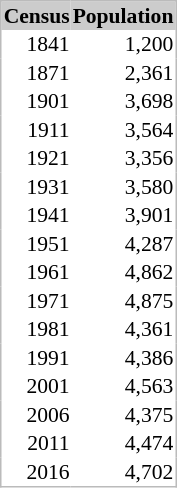<table cellpadding="1" style="float:right; margin:0 1em 1em 0; border:1px #bbb solid; border-collapse:collapse; font-size:90%;">
<tr bgcolor="#CCCCCC" style="text-align:center;">
<th>Census</th>
<th>Population</th>
</tr>
<tr style="text-align:right;">
<td>1841</td>
<td>1,200</td>
</tr>
<tr style="text-align:right;">
<td>1871</td>
<td>2,361</td>
</tr>
<tr style="text-align:right;">
<td>1901</td>
<td>3,698</td>
</tr>
<tr style="text-align:right;">
<td>1911</td>
<td>3,564</td>
</tr>
<tr style="text-align:right;">
<td>1921</td>
<td>3,356</td>
</tr>
<tr style="text-align:right;">
<td>1931</td>
<td>3,580</td>
</tr>
<tr style="text-align:right;">
<td>1941</td>
<td>3,901</td>
</tr>
<tr style="text-align:right;">
<td>1951</td>
<td>4,287</td>
</tr>
<tr style="text-align:right;">
<td>1961</td>
<td>4,862</td>
</tr>
<tr style="text-align:right;">
<td>1971</td>
<td>4,875</td>
</tr>
<tr style="text-align:right;">
<td>1981</td>
<td>4,361</td>
</tr>
<tr style="text-align:right;">
<td>1991</td>
<td>4,386</td>
</tr>
<tr style="text-align:right;">
<td>2001</td>
<td>4,563</td>
</tr>
<tr style="text-align:right;">
<td>2006</td>
<td>4,375</td>
</tr>
<tr style="text-align:right;">
<td>2011</td>
<td>4,474</td>
</tr>
<tr style="text-align:right;">
<td>2016</td>
<td>4,702</td>
</tr>
</table>
